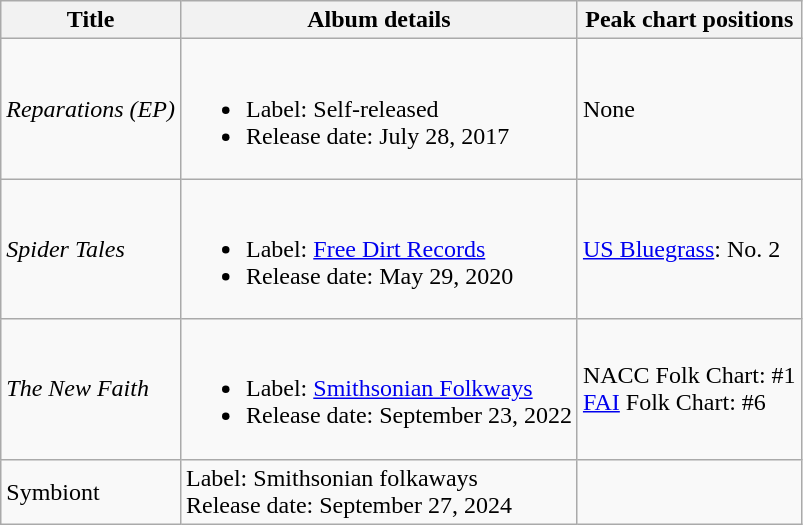<table class="wikitable">
<tr>
<th>Title</th>
<th>Album details</th>
<th>Peak chart positions</th>
</tr>
<tr>
<td><em>Reparations (EP)</em></td>
<td><br><ul><li>Label: Self-released</li><li>Release date: July 28, 2017</li></ul></td>
<td>None</td>
</tr>
<tr>
<td><em>Spider Tales</em></td>
<td><br><ul><li>Label: <a href='#'>Free Dirt Records</a></li><li>Release date: May 29, 2020</li></ul></td>
<td><a href='#'>US Bluegrass</a>: No. 2</td>
</tr>
<tr>
<td><em>The New Faith</em></td>
<td><br><ul><li>Label: <a href='#'>Smithsonian Folkways</a></li><li>Release date: September 23, 2022</li></ul></td>
<td>NACC Folk Chart: #1<br><a href='#'>FAI</a> Folk Chart: #6</td>
</tr>
<tr>
<td>Symbiont</td>
<td>Label: Smithsonian folkaways<br>Release date: September 27, 2024</td>
<td></td>
</tr>
</table>
